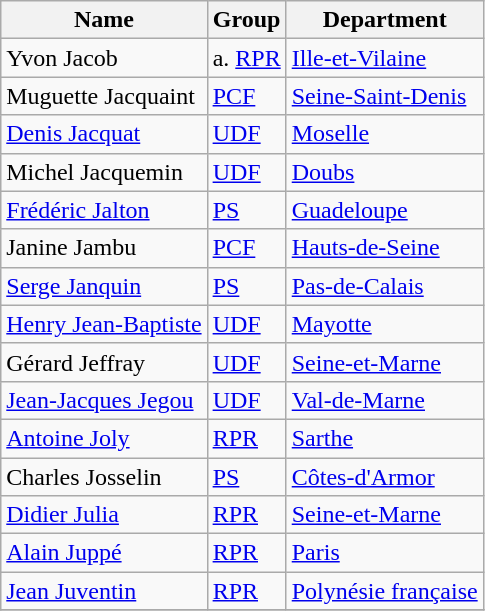<table class="wikitable alternance">
<tr>
<th>Name</th>
<th>Group</th>
<th>Department</th>
</tr>
<tr>
<td>Yvon Jacob</td>
<td>a. <a href='#'>RPR</a></td>
<td><a href='#'>Ille-et-Vilaine</a></td>
</tr>
<tr>
<td>Muguette Jacquaint</td>
<td><a href='#'>PCF</a></td>
<td><a href='#'>Seine-Saint-Denis</a></td>
</tr>
<tr>
<td><a href='#'>Denis Jacquat</a></td>
<td><a href='#'>UDF</a></td>
<td><a href='#'>Moselle</a></td>
</tr>
<tr>
<td>Michel Jacquemin</td>
<td><a href='#'>UDF</a></td>
<td><a href='#'>Doubs</a></td>
</tr>
<tr>
<td><a href='#'>Frédéric Jalton</a></td>
<td><a href='#'>PS</a></td>
<td><a href='#'>Guadeloupe</a></td>
</tr>
<tr>
<td>Janine Jambu</td>
<td><a href='#'>PCF</a></td>
<td><a href='#'>Hauts-de-Seine</a></td>
</tr>
<tr>
<td><a href='#'>Serge Janquin</a></td>
<td><a href='#'>PS</a></td>
<td><a href='#'>Pas-de-Calais</a></td>
</tr>
<tr>
<td><a href='#'>Henry Jean-Baptiste</a></td>
<td><a href='#'>UDF</a></td>
<td><a href='#'>Mayotte</a></td>
</tr>
<tr>
<td>Gérard Jeffray</td>
<td><a href='#'>UDF</a></td>
<td><a href='#'>Seine-et-Marne</a></td>
</tr>
<tr>
<td><a href='#'>Jean-Jacques Jegou</a></td>
<td><a href='#'>UDF</a></td>
<td><a href='#'>Val-de-Marne</a></td>
</tr>
<tr>
<td><a href='#'>Antoine Joly</a></td>
<td><a href='#'>RPR</a></td>
<td><a href='#'>Sarthe</a></td>
</tr>
<tr>
<td>Charles Josselin</td>
<td><a href='#'>PS</a></td>
<td><a href='#'>Côtes-d'Armor</a></td>
</tr>
<tr>
<td><a href='#'>Didier Julia</a></td>
<td><a href='#'>RPR</a></td>
<td><a href='#'>Seine-et-Marne</a></td>
</tr>
<tr>
<td><a href='#'>Alain Juppé</a></td>
<td><a href='#'>RPR</a></td>
<td><a href='#'>Paris</a></td>
</tr>
<tr>
<td><a href='#'>Jean Juventin</a></td>
<td><a href='#'>RPR</a></td>
<td><a href='#'>Polynésie française</a></td>
</tr>
<tr>
</tr>
</table>
